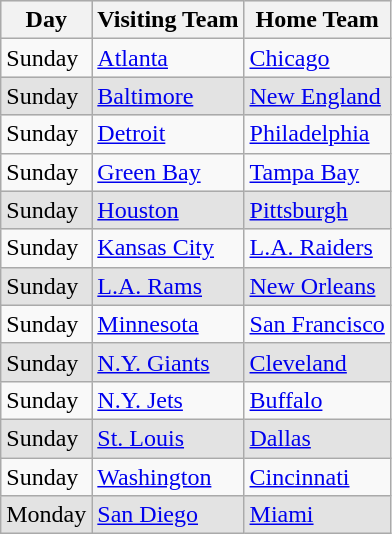<table class="wikitable">
<tr style="background: #e3e3e3;">
<th>Day</th>
<th>Visiting Team</th>
<th>Home Team</th>
</tr>
<tr>
<td>Sunday</td>
<td><a href='#'>Atlanta</a></td>
<td><a href='#'>Chicago</a></td>
</tr>
<tr style="background: #e3e3e3;">
<td>Sunday</td>
<td><a href='#'>Baltimore</a></td>
<td><a href='#'>New England</a></td>
</tr>
<tr>
<td>Sunday</td>
<td><a href='#'>Detroit</a></td>
<td><a href='#'>Philadelphia</a></td>
</tr>
<tr>
<td>Sunday</td>
<td><a href='#'>Green Bay</a></td>
<td><a href='#'>Tampa Bay</a></td>
</tr>
<tr style="background: #e3e3e3;">
<td>Sunday</td>
<td><a href='#'>Houston</a></td>
<td><a href='#'>Pittsburgh</a></td>
</tr>
<tr>
<td>Sunday</td>
<td><a href='#'>Kansas City</a></td>
<td><a href='#'>L.A. Raiders</a></td>
</tr>
<tr style="background: #e3e3e3;">
<td>Sunday</td>
<td><a href='#'>L.A. Rams</a></td>
<td><a href='#'>New Orleans</a></td>
</tr>
<tr>
<td>Sunday</td>
<td><a href='#'>Minnesota</a></td>
<td><a href='#'>San Francisco</a></td>
</tr>
<tr style="background: #e3e3e3;">
<td>Sunday</td>
<td><a href='#'>N.Y. Giants</a></td>
<td><a href='#'>Cleveland</a></td>
</tr>
<tr>
<td>Sunday</td>
<td><a href='#'>N.Y. Jets</a></td>
<td><a href='#'>Buffalo</a></td>
</tr>
<tr style="background: #e3e3e3;">
<td>Sunday</td>
<td><a href='#'>St. Louis</a></td>
<td><a href='#'>Dallas</a></td>
</tr>
<tr>
<td>Sunday</td>
<td><a href='#'>Washington</a></td>
<td><a href='#'>Cincinnati</a></td>
</tr>
<tr style="background: #e3e3e3;">
<td>Monday</td>
<td><a href='#'>San Diego</a></td>
<td><a href='#'>Miami</a></td>
</tr>
</table>
